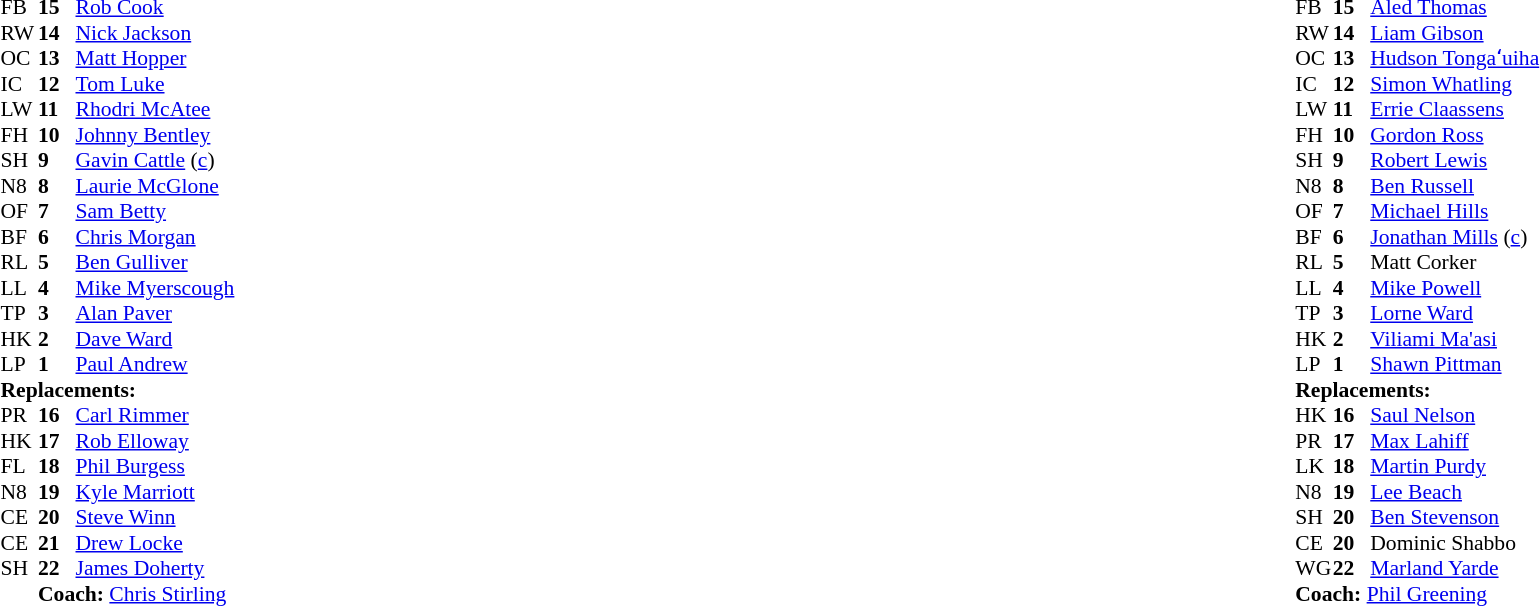<table width="100%">
<tr>
<td valign="top" width="50%"><br><table style="font-size: 90%" cellspacing="0" cellpadding="0">
<tr>
<th width="25"></th>
<th width="25"></th>
</tr>
<tr>
<td>FB</td>
<td><strong>15</strong></td>
<td> <a href='#'>Rob Cook</a></td>
</tr>
<tr>
<td>RW</td>
<td><strong>14</strong></td>
<td> <a href='#'>Nick Jackson</a></td>
</tr>
<tr>
<td>OC</td>
<td><strong>13</strong></td>
<td> <a href='#'>Matt Hopper</a></td>
</tr>
<tr>
<td>IC</td>
<td><strong>12</strong></td>
<td> <a href='#'>Tom Luke</a></td>
<td></td>
</tr>
<tr>
<td>LW</td>
<td><strong>11</strong></td>
<td> <a href='#'>Rhodri McAtee</a></td>
</tr>
<tr>
<td>FH</td>
<td><strong>10</strong></td>
<td> <a href='#'>Johnny Bentley</a></td>
</tr>
<tr>
<td>SH</td>
<td><strong>9</strong></td>
<td> <a href='#'>Gavin Cattle</a> (<a href='#'>c</a>)</td>
</tr>
<tr>
<td>N8</td>
<td><strong>8</strong></td>
<td> <a href='#'>Laurie McGlone</a></td>
</tr>
<tr>
<td>OF</td>
<td><strong>7</strong></td>
<td> <a href='#'>Sam Betty</a></td>
<td></td>
<td> </td>
</tr>
<tr>
<td>BF</td>
<td><strong>6</strong></td>
<td> <a href='#'>Chris Morgan</a></td>
</tr>
<tr>
<td>RL</td>
<td><strong>5</strong></td>
<td> <a href='#'>Ben Gulliver</a></td>
<td></td>
</tr>
<tr>
<td>LL</td>
<td><strong>4</strong></td>
<td> <a href='#'>Mike Myerscough</a></td>
</tr>
<tr>
<td>TP</td>
<td><strong>3</strong></td>
<td> <a href='#'>Alan Paver</a></td>
<td></td>
</tr>
<tr>
<td>HK</td>
<td><strong>2</strong></td>
<td> <a href='#'>Dave Ward</a></td>
<td></td>
</tr>
<tr>
<td>LP</td>
<td><strong>1</strong></td>
<td> <a href='#'>Paul Andrew</a></td>
</tr>
<tr>
<td colspan=3><strong>Replacements:</strong></td>
</tr>
<tr>
<td>PR</td>
<td><strong>16</strong></td>
<td> <a href='#'>Carl Rimmer</a></td>
<td></td>
</tr>
<tr>
<td>HK</td>
<td><strong>17</strong></td>
<td> <a href='#'>Rob Elloway</a></td>
<td></td>
</tr>
<tr>
<td>FL</td>
<td><strong>18</strong></td>
<td> <a href='#'>Phil Burgess</a></td>
<td></td>
</tr>
<tr>
<td>N8</td>
<td><strong>19</strong></td>
<td> <a href='#'>Kyle Marriott</a></td>
<td></td>
</tr>
<tr>
<td>CE</td>
<td><strong>20</strong></td>
<td> <a href='#'>Steve Winn</a></td>
</tr>
<tr>
<td>CE</td>
<td><strong>21</strong></td>
<td> <a href='#'>Drew Locke</a></td>
<td></td>
</tr>
<tr>
<td>SH</td>
<td><strong>22</strong></td>
<td> <a href='#'>James Doherty</a></td>
</tr>
<tr>
<td></td>
<td colspan=3><strong>Coach:</strong>  <a href='#'>Chris Stirling</a></td>
</tr>
<tr>
<td colspan="4"></td>
</tr>
</table>
</td>
<td valign="top" width="50%"><br><table style="font-size: 90%" cellspacing="0" cellpadding="0"  align="center">
<tr>
<th width="25"></th>
<th width="25"></th>
</tr>
<tr>
<td>FB</td>
<td><strong>15</strong></td>
<td> <a href='#'>Aled Thomas</a></td>
<td></td>
</tr>
<tr>
<td>RW</td>
<td><strong>14</strong></td>
<td> <a href='#'>Liam Gibson</a></td>
</tr>
<tr>
<td>OC</td>
<td><strong>13</strong></td>
<td> <a href='#'>Hudson Tongaʻuiha</a></td>
</tr>
<tr>
<td>IC</td>
<td><strong>12</strong></td>
<td> <a href='#'>Simon Whatling</a></td>
</tr>
<tr>
<td>LW</td>
<td><strong>11</strong></td>
<td> <a href='#'>Errie Claassens</a></td>
<td></td>
</tr>
<tr>
<td>FH</td>
<td><strong>10</strong></td>
<td> <a href='#'>Gordon Ross</a></td>
</tr>
<tr>
<td>SH</td>
<td><strong>9</strong></td>
<td> <a href='#'>Robert Lewis</a></td>
<td></td>
</tr>
<tr>
<td>N8</td>
<td><strong>8</strong></td>
<td> <a href='#'>Ben Russell</a></td>
<td>  </td>
</tr>
<tr>
<td>OF</td>
<td><strong>7</strong></td>
<td> <a href='#'>Michael Hills</a></td>
</tr>
<tr>
<td>BF</td>
<td><strong>6</strong></td>
<td> <a href='#'>Jonathan Mills</a> (<a href='#'>c</a>)</td>
</tr>
<tr>
<td>RL</td>
<td><strong>5</strong></td>
<td> Matt Corker</td>
</tr>
<tr>
<td>LL</td>
<td><strong>4</strong></td>
<td> <a href='#'>Mike Powell</a></td>
<td></td>
</tr>
<tr>
<td>TP</td>
<td><strong>3</strong></td>
<td> <a href='#'>Lorne Ward</a></td>
</tr>
<tr>
<td>HK</td>
<td><strong>2</strong></td>
<td> <a href='#'>Viliami Ma'asi</a></td>
<td></td>
</tr>
<tr>
<td>LP</td>
<td><strong>1</strong></td>
<td> <a href='#'>Shawn Pittman</a></td>
<td></td>
</tr>
<tr>
<td colspan=3><strong>Replacements:</strong></td>
</tr>
<tr>
<td>HK</td>
<td><strong>16</strong></td>
<td> <a href='#'>Saul Nelson</a></td>
<td></td>
</tr>
<tr>
<td>PR</td>
<td><strong>17</strong></td>
<td> <a href='#'>Max Lahiff</a></td>
<td> </td>
</tr>
<tr>
<td>LK</td>
<td><strong>18</strong></td>
<td> <a href='#'>Martin Purdy</a></td>
<td></td>
</tr>
<tr>
<td>N8</td>
<td><strong>19</strong></td>
<td> <a href='#'>Lee Beach</a></td>
<td></td>
</tr>
<tr>
<td>SH</td>
<td><strong>20</strong></td>
<td> <a href='#'>Ben Stevenson</a></td>
<td></td>
</tr>
<tr>
<td>CE</td>
<td><strong>20</strong></td>
<td> Dominic Shabbo</td>
<td></td>
</tr>
<tr>
<td>WG</td>
<td><strong>22</strong></td>
<td> <a href='#'>Marland Yarde</a></td>
<td></td>
</tr>
<tr>
<td colspan=3><strong>Coach:</strong>  <a href='#'>Phil Greening</a></td>
</tr>
<tr>
<td colspan="4"></td>
</tr>
</table>
</td>
</tr>
</table>
